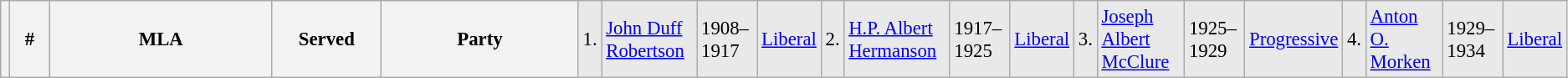<table class="wikitable" style="font-size: 95%; clear:both">
<tr style="background-color:#E9E9E9">
<th></th>
<th style="width: 25px">#</th>
<th style="width: 170px">MLA</th>
<th style="width: 80px">Served</th>
<th style="width: 150px">Party<br></th>
<td>1.</td>
<td><a href='#'>John Duff Robertson</a></td>
<td>1908–1917</td>
<td><a href='#'>Liberal</a><br></td>
<td>2.</td>
<td><a href='#'>H.P. Albert Hermanson</a></td>
<td>1917–1925</td>
<td><a href='#'>Liberal</a><br></td>
<td>3.</td>
<td><a href='#'>Joseph Albert McClure</a></td>
<td>1925–1929</td>
<td><a href='#'>Progressive</a><br></td>
<td>4.</td>
<td><a href='#'>Anton O. Morken</a></td>
<td>1929–1934</td>
<td><a href='#'>Liberal</a></td>
</tr>
</table>
